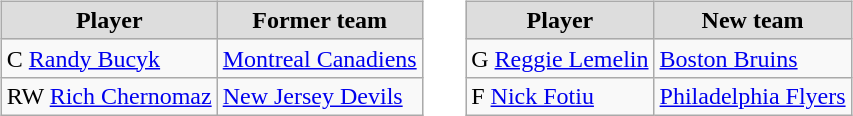<table cellspacing="10">
<tr>
<td valign="top"><br><table class="wikitable">
<tr align="center"  bgcolor="#dddddd">
<td><strong>Player</strong></td>
<td><strong>Former team</strong></td>
</tr>
<tr>
<td>C <a href='#'>Randy Bucyk</a></td>
<td><a href='#'>Montreal Canadiens</a></td>
</tr>
<tr>
<td>RW <a href='#'>Rich Chernomaz</a></td>
<td><a href='#'>New Jersey Devils</a></td>
</tr>
</table>
</td>
<td valign="top"><br><table class="wikitable">
<tr align="center"  bgcolor="#dddddd">
<td><strong>Player</strong></td>
<td><strong>New team</strong></td>
</tr>
<tr>
<td>G <a href='#'>Reggie Lemelin</a></td>
<td><a href='#'>Boston Bruins</a></td>
</tr>
<tr>
<td>F <a href='#'>Nick Fotiu</a></td>
<td><a href='#'>Philadelphia Flyers</a></td>
</tr>
</table>
</td>
</tr>
</table>
